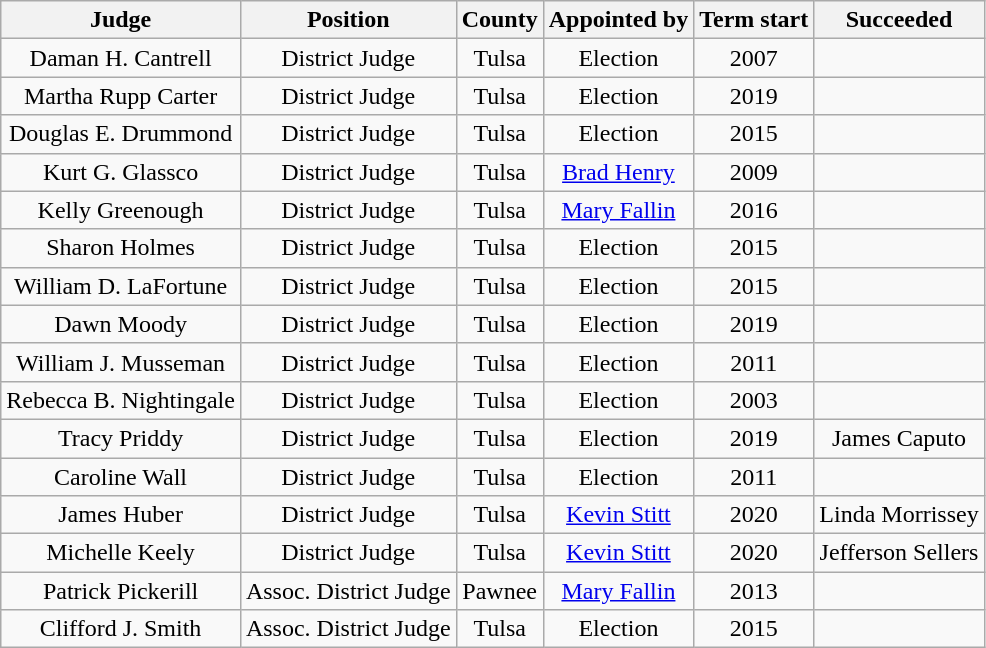<table class="wikitable sortable" style="text-align:center">
<tr>
<th>Judge</th>
<th>Position</th>
<th>County</th>
<th>Appointed by</th>
<th>Term start</th>
<th>Succeeded</th>
</tr>
<tr>
<td>Daman H. Cantrell</td>
<td>District Judge</td>
<td>Tulsa</td>
<td>Election</td>
<td>2007</td>
<td></td>
</tr>
<tr>
<td>Martha Rupp Carter</td>
<td>District Judge</td>
<td>Tulsa</td>
<td>Election</td>
<td>2019</td>
<td></td>
</tr>
<tr>
<td>Douglas E. Drummond</td>
<td>District Judge</td>
<td>Tulsa</td>
<td>Election</td>
<td>2015</td>
<td></td>
</tr>
<tr>
<td>Kurt G. Glassco</td>
<td>District Judge</td>
<td>Tulsa</td>
<td><a href='#'>Brad Henry</a></td>
<td>2009</td>
<td></td>
</tr>
<tr>
<td>Kelly Greenough</td>
<td>District Judge</td>
<td>Tulsa</td>
<td><a href='#'>Mary Fallin</a></td>
<td>2016</td>
<td></td>
</tr>
<tr>
<td>Sharon Holmes</td>
<td>District Judge</td>
<td>Tulsa</td>
<td>Election</td>
<td>2015</td>
<td></td>
</tr>
<tr>
<td>William D. LaFortune</td>
<td>District Judge</td>
<td>Tulsa</td>
<td>Election</td>
<td>2015</td>
<td></td>
</tr>
<tr>
<td>Dawn Moody</td>
<td>District Judge</td>
<td>Tulsa</td>
<td>Election</td>
<td>2019</td>
<td></td>
</tr>
<tr>
<td>William J. Musseman</td>
<td>District Judge</td>
<td>Tulsa</td>
<td>Election</td>
<td>2011</td>
<td></td>
</tr>
<tr>
<td>Rebecca B. Nightingale</td>
<td>District Judge</td>
<td>Tulsa</td>
<td>Election</td>
<td>2003</td>
<td></td>
</tr>
<tr>
<td>Tracy Priddy</td>
<td>District Judge</td>
<td>Tulsa</td>
<td>Election</td>
<td>2019</td>
<td>James Caputo</td>
</tr>
<tr>
<td>Caroline Wall</td>
<td>District Judge</td>
<td>Tulsa</td>
<td>Election</td>
<td>2011</td>
<td></td>
</tr>
<tr>
<td>James Huber</td>
<td>District Judge</td>
<td>Tulsa</td>
<td><a href='#'>Kevin Stitt</a></td>
<td>2020</td>
<td>Linda Morrissey</td>
</tr>
<tr>
<td>Michelle Keely</td>
<td>District Judge</td>
<td>Tulsa</td>
<td><a href='#'>Kevin Stitt</a></td>
<td>2020</td>
<td>Jefferson Sellers</td>
</tr>
<tr>
<td>Patrick Pickerill</td>
<td>Assoc. District Judge</td>
<td>Pawnee</td>
<td><a href='#'>Mary Fallin</a></td>
<td>2013</td>
<td></td>
</tr>
<tr>
<td>Clifford J. Smith</td>
<td>Assoc. District Judge</td>
<td>Tulsa</td>
<td>Election</td>
<td>2015</td>
<td></td>
</tr>
</table>
